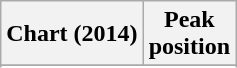<table class="wikitable plainrowheaders sortable">
<tr>
<th scope="col">Chart (2014)</th>
<th scope="col">Peak<br>position</th>
</tr>
<tr>
</tr>
<tr>
</tr>
<tr>
</tr>
<tr>
</tr>
<tr>
</tr>
</table>
